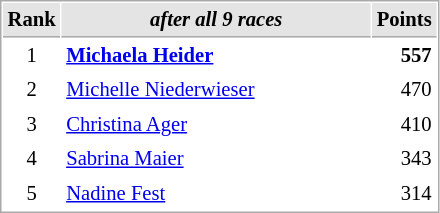<table cellspacing="1" cellpadding="3" style="border:1px solid #aaa; font-size:86%;">
<tr style="background:#e4e4e4;">
<th style="border-bottom:1px solid #aaa; width:10px;">Rank</th>
<th style="border-bottom:1px solid #aaa; width:200px; white-space:nowrap;"><em>after all 9 races</em></th>
<th style="border-bottom:1px solid #aaa; width:20px;">Points</th>
</tr>
<tr>
<td style="text-align:center;">1</td>
<td> <strong><a href='#'>Michaela Heider</a></strong></td>
<td align="right"><strong>557</strong></td>
</tr>
<tr>
<td style="text-align:center;">2</td>
<td> <a href='#'>Michelle Niederwieser</a></td>
<td align="right">470</td>
</tr>
<tr>
<td style="text-align:center;">3</td>
<td> <a href='#'>Christina Ager</a></td>
<td align="right">410</td>
</tr>
<tr>
<td style="text-align:center;">4</td>
<td> <a href='#'>Sabrina Maier</a></td>
<td align="right">343</td>
</tr>
<tr>
<td style="text-align:center;">5</td>
<td> <a href='#'>Nadine Fest</a></td>
<td align="right">314</td>
</tr>
</table>
